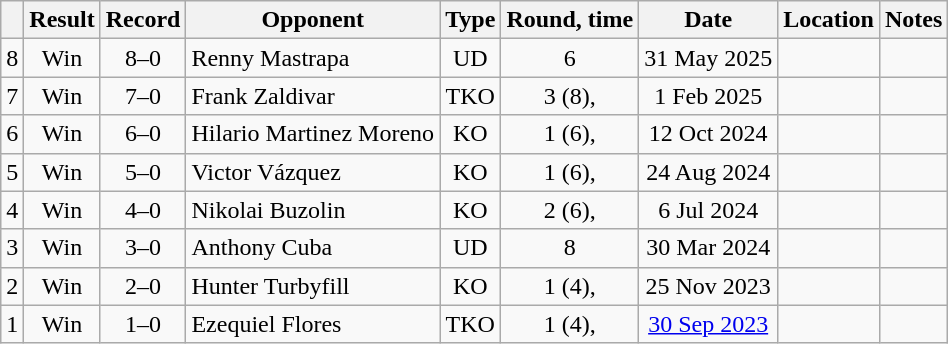<table class="wikitable" style="text-align:center">
<tr>
<th></th>
<th>Result</th>
<th>Record</th>
<th>Opponent</th>
<th>Type</th>
<th>Round, time</th>
<th>Date</th>
<th>Location</th>
<th>Notes</th>
</tr>
<tr>
<td>8</td>
<td>Win</td>
<td>8–0</td>
<td style="text-align:left;">Renny Mastrapa</td>
<td>UD</td>
<td>6</td>
<td>31 May 2025</td>
<td style="text-align:left;"></td>
<td></td>
</tr>
<tr>
<td>7</td>
<td>Win</td>
<td>7–0</td>
<td style="text-align:left;">Frank Zaldivar</td>
<td>TKO</td>
<td>3 (8), </td>
<td>1 Feb 2025</td>
<td style="text-align:left;"></td>
<td></td>
</tr>
<tr>
<td>6</td>
<td>Win</td>
<td>6–0</td>
<td style="text-align:left;">Hilario Martinez Moreno</td>
<td>KO</td>
<td>1 (6), </td>
<td>12 Oct 2024</td>
<td style="text-align:left;"></td>
<td></td>
</tr>
<tr>
<td>5</td>
<td>Win</td>
<td>5–0</td>
<td style="text-align:left;">Victor Vázquez</td>
<td>KO</td>
<td>1 (6), </td>
<td>24 Aug 2024</td>
<td style="text-align:left;"></td>
<td></td>
</tr>
<tr>
<td>4</td>
<td>Win</td>
<td>4–0</td>
<td style="text-align:left;">Nikolai Buzolin</td>
<td>KO</td>
<td>2 (6), </td>
<td>6 Jul 2024</td>
<td style="text-align:left;"></td>
<td></td>
</tr>
<tr>
<td>3</td>
<td>Win</td>
<td>3–0</td>
<td style="text-align:left;">Anthony Cuba</td>
<td>UD</td>
<td>8</td>
<td>30 Mar 2024</td>
<td style="text-align:left;"></td>
<td></td>
</tr>
<tr>
<td>2</td>
<td>Win</td>
<td>2–0</td>
<td style="text-align:left;">Hunter Turbyfill</td>
<td>KO</td>
<td>1 (4),  </td>
<td>25 Nov 2023</td>
<td style="text-align:left;"></td>
<td></td>
</tr>
<tr>
<td>1</td>
<td>Win</td>
<td>1–0</td>
<td style="text-align:left;">Ezequiel Flores</td>
<td>TKO</td>
<td>1 (4), </td>
<td><a href='#'>30 Sep 2023</a></td>
<td style="text-align:left;"></td>
<td></td>
</tr>
</table>
